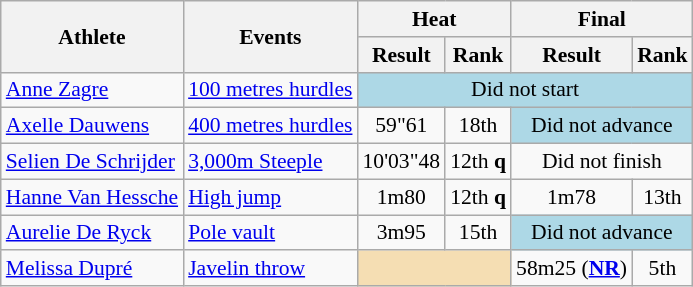<table class=wikitable style="font-size:90%">
<tr>
<th rowspan="2">Athlete</th>
<th rowspan="2">Events</th>
<th colspan="2">Heat</th>
<th colspan="2">Final</th>
</tr>
<tr>
<th>Result</th>
<th>Rank</th>
<th>Result</th>
<th>Rank</th>
</tr>
<tr>
<td><a href='#'>Anne Zagre</a></td>
<td><a href='#'>100 metres hurdles</a></td>
<td colspan=4 bgcolor=lightblue align=center>Did not start</td>
</tr>
<tr>
<td><a href='#'>Axelle Dauwens</a></td>
<td><a href='#'>400 metres hurdles</a></td>
<td align=center>59"61</td>
<td align=center>18th</td>
<td colspan=2 bgcolor=lightblue align=center>Did not advance</td>
</tr>
<tr>
<td><a href='#'>Selien De Schrijder</a></td>
<td><a href='#'>3,000m Steeple</a></td>
<td align=center>10'03"48</td>
<td align=center>12th <strong>q</strong></td>
<td colspan=2 align=center>Did not finish</td>
</tr>
<tr>
<td><a href='#'>Hanne Van Hessche</a></td>
<td><a href='#'>High jump</a></td>
<td align=center>1m80</td>
<td align=center>12th <strong>q</strong></td>
<td align=center>1m78</td>
<td align=center>13th</td>
</tr>
<tr>
<td><a href='#'>Aurelie De Ryck</a></td>
<td><a href='#'>Pole vault</a></td>
<td align=center>3m95</td>
<td align=center>15th</td>
<td colspan=2 bgcolor=lightblue align=center>Did not advance</td>
</tr>
<tr>
<td><a href='#'>Melissa Dupré</a></td>
<td><a href='#'>Javelin throw</a></td>
<td colspan=2 bgcolor=wheat></td>
<td align=center>58m25 (<strong><a href='#'>NR</a></strong>)</td>
<td align=center>5th</td>
</tr>
</table>
